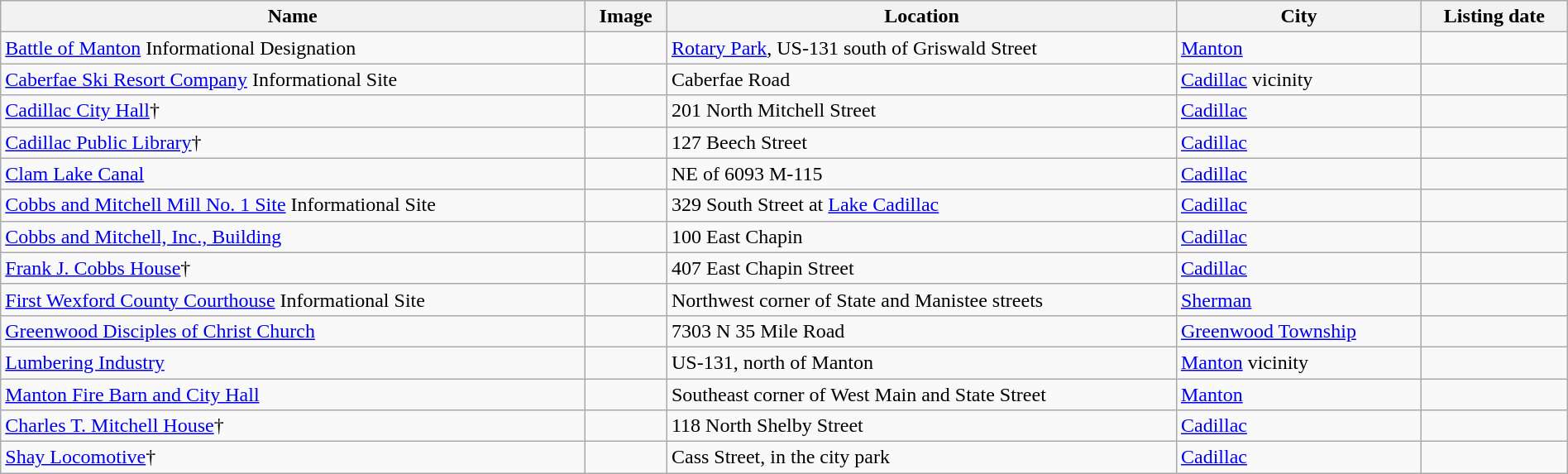<table class="wikitable sortable" style="width:100%">
<tr>
<th>Name</th>
<th>Image</th>
<th>Location</th>
<th>City</th>
<th>Listing date</th>
</tr>
<tr>
<td><a href='#'>Battle of Manton</a> Informational Designation</td>
<td></td>
<td><a href='#'>Rotary Park</a>, US-131 south of Griswald Street</td>
<td><a href='#'>Manton</a></td>
<td></td>
</tr>
<tr>
<td><a href='#'>Caberfae Ski Resort Company</a> Informational Site</td>
<td></td>
<td>Caberfae Road</td>
<td><a href='#'>Cadillac</a> vicinity</td>
<td></td>
</tr>
<tr>
<td><a href='#'>Cadillac City Hall</a>†</td>
<td></td>
<td>201 North Mitchell Street</td>
<td><a href='#'>Cadillac</a></td>
<td></td>
</tr>
<tr>
<td><a href='#'>Cadillac Public Library</a>†</td>
<td></td>
<td>127 Beech Street</td>
<td><a href='#'>Cadillac</a></td>
<td></td>
</tr>
<tr>
<td><a href='#'>Clam Lake Canal</a></td>
<td></td>
<td>NE of 6093 M-115</td>
<td><a href='#'>Cadillac</a></td>
<td></td>
</tr>
<tr>
<td><a href='#'>Cobbs and Mitchell Mill No. 1 Site</a> Informational Site</td>
<td></td>
<td>329 South Street at <a href='#'>Lake Cadillac</a></td>
<td><a href='#'>Cadillac</a></td>
<td></td>
</tr>
<tr>
<td><a href='#'>Cobbs and Mitchell, Inc., Building</a></td>
<td></td>
<td>100 East Chapin</td>
<td><a href='#'>Cadillac</a></td>
<td></td>
</tr>
<tr>
<td><a href='#'>Frank J. Cobbs House</a>†</td>
<td></td>
<td>407 East Chapin Street</td>
<td><a href='#'>Cadillac</a></td>
<td></td>
</tr>
<tr>
<td><a href='#'>First Wexford County Courthouse</a> Informational Site</td>
<td></td>
<td>Northwest corner of State and Manistee streets</td>
<td><a href='#'>Sherman</a></td>
<td></td>
</tr>
<tr>
<td><a href='#'>Greenwood Disciples of Christ Church</a></td>
<td></td>
<td>7303 N 35 Mile Road</td>
<td><a href='#'>Greenwood Township</a></td>
<td></td>
</tr>
<tr>
<td><a href='#'>Lumbering Industry</a></td>
<td></td>
<td>US-131, north of Manton</td>
<td><a href='#'>Manton</a> vicinity</td>
<td></td>
</tr>
<tr>
<td><a href='#'>Manton Fire Barn and City Hall</a></td>
<td></td>
<td>Southeast corner of West Main and State Street</td>
<td><a href='#'>Manton</a></td>
<td></td>
</tr>
<tr>
<td><a href='#'>Charles T. Mitchell House</a>†</td>
<td></td>
<td>118 North Shelby Street</td>
<td><a href='#'>Cadillac</a></td>
<td></td>
</tr>
<tr>
<td><a href='#'>Shay Locomotive</a>†</td>
<td></td>
<td>Cass Street, in the city park</td>
<td><a href='#'>Cadillac</a></td>
<td></td>
</tr>
</table>
